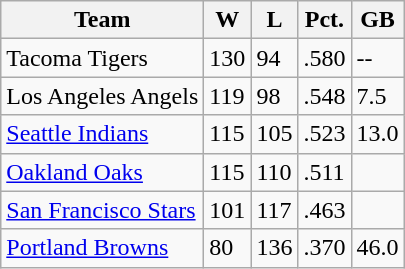<table class="wikitable">
<tr>
<th>Team</th>
<th>W</th>
<th>L</th>
<th>Pct.</th>
<th>GB</th>
</tr>
<tr>
<td>Tacoma Tigers</td>
<td>130</td>
<td>94</td>
<td>.580</td>
<td>--</td>
</tr>
<tr>
<td>Los Angeles Angels</td>
<td>119</td>
<td>98</td>
<td>.548</td>
<td>7.5</td>
</tr>
<tr>
<td><a href='#'>Seattle Indians</a></td>
<td>115</td>
<td>105</td>
<td>.523</td>
<td>13.0</td>
</tr>
<tr>
<td><a href='#'>Oakland Oaks</a></td>
<td>115</td>
<td>110</td>
<td>.511</td>
<td></td>
</tr>
<tr>
<td><a href='#'>San Francisco Stars</a></td>
<td>101</td>
<td>117</td>
<td>.463</td>
<td></td>
</tr>
<tr>
<td><a href='#'>Portland Browns</a></td>
<td>80</td>
<td>136</td>
<td>.370</td>
<td>46.0</td>
</tr>
</table>
